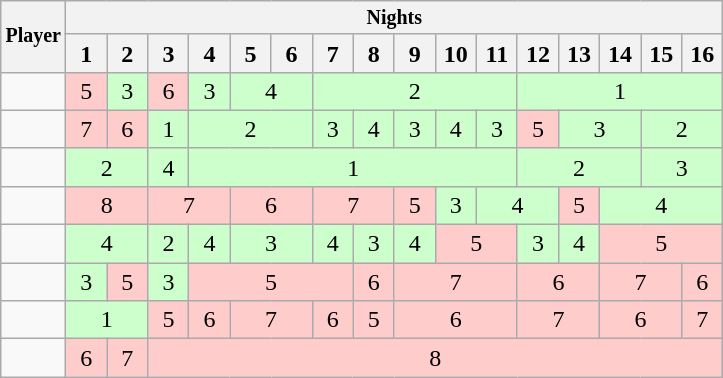<table class="wikitable sortable">
<tr style="font-size:10pt;font-weight:bold">
<th rowspan=2>Player</th>
<th colspan=16>Nights</th>
</tr>
<tr>
<th style="width:20px;">1</th>
<th style="width:20px;">2</th>
<th style="width:20px;">3</th>
<th style="width:20px;">4</th>
<th style="width:20px;">5</th>
<th style="width:20px;">6</th>
<th style="width:20px;">7</th>
<th style="width:20px;">8</th>
<th style="width:20px;">9</th>
<th style="width:20px;">10</th>
<th style="width:20px;">11</th>
<th style="width:20px;">12</th>
<th style="width:20px;">13</th>
<th style="width:20px;">14</th>
<th style="width:20px;">15</th>
<th style="width:20px;">16</th>
</tr>
<tr>
<td></td>
<td style="text-align:center; background:#ffcccc;">5</td>
<td style="text-align:center; background:#cfc;">3</td>
<td style="text-align:center; background:#ffcccc;">6</td>
<td style="text-align:center; background:#cfc;">3</td>
<td Colspan=2 style="text-align:center; background:#cfc;">4</td>
<td Colspan=5 style="text-align:center; background:#cfc;">2</td>
<td Colspan=5 style="text-align:center; background:#cfc;">1</td>
</tr>
<tr>
<td></td>
<td style="text-align:center; background:#ffcccc;">7</td>
<td style="text-align:center; background:#ffcccc;">6</td>
<td style="text-align:center; background:#cfc;">1</td>
<td Colspan=3 style="text-align:center; background:#cfc;">2</td>
<td style="text-align:center; background:#cfc;">3</td>
<td style="text-align:center; background:#cfc;">4</td>
<td style="text-align:center; background:#cfc;">3</td>
<td style="text-align:center; background:#cfc;">4</td>
<td style="text-align:center; background:#cfc;">3</td>
<td style="text-align:center; background:#ffcccc;">5</td>
<td Colspan=2 style="text-align:center; background:#cfc;">3</td>
<td Colspan=2 style="text-align:center; background:#cfc;">2</td>
</tr>
<tr>
<td></td>
<td Colspan=2 style="text-align:center; background:#cfc;">2</td>
<td style="text-align:center; background:#cfc;">4</td>
<td Colspan=8 style="text-align:center; background:#cfc;">1</td>
<td Colspan=3 style="text-align:center; background:#cfc;">2</td>
<td Colspan=2 style="text-align:center; background:#cfc;">3</td>
</tr>
<tr>
<td></td>
<td Colspan=2 style="text-align:center; background:#ffcccc;">8</td>
<td Colspan=2 style="text-align:center; background:#ffcccc;">7</td>
<td Colspan=2 style="text-align:center; background:#ffcccc;">6</td>
<td Colspan=2 style="text-align:center; background:#ffcccc;">7</td>
<td style="text-align:center; background:#ffcccc;">5</td>
<td style="text-align:center; background:#cfc;">3</td>
<td Colspan=2 style="text-align:center; background:#cfc;">4</td>
<td style="text-align:center; background:#ffcccc;">5</td>
<td Colspan=3 style="text-align:center; background:#cfc;">4</td>
</tr>
<tr>
<td></td>
<td Colspan=2 style="text-align:center; background:#cfc;">4</td>
<td style="text-align:center; background:#cfc;">2</td>
<td style="text-align:center; background:#cfc;">4</td>
<td Colspan=2 style="text-align:center; background:#cfc;">3</td>
<td style="text-align:center; background:#cfc;">4</td>
<td style="text-align:center; background:#cfc;">3</td>
<td style="text-align:center; background:#cfc;">4</td>
<td Colspan=2 style="text-align:center; background:#ffcccc;">5</td>
<td style="text-align:center; background:#cfc;">3</td>
<td style="text-align:center; background:#cfc;">4</td>
<td Colspan=3 style="text-align:center; background:#ffcccc;">5</td>
</tr>
<tr>
<td></td>
<td style="text-align:center; background:#cfc;">3</td>
<td style="text-align:center; background:#ffcccc;">5</td>
<td style="text-align:center; background:#cfc;">3</td>
<td Colspan=4 style="text-align:center; background:#ffcccc;">5</td>
<td style="text-align:center; background:#ffcccc;">6</td>
<td Colspan=3 style="text-align:center; background:#ffcccc;">7</td>
<td Colspan=2 style="text-align:center; background:#ffcccc;">6</td>
<td Colspan=2 style="text-align:center; background:#ffcccc;">7</td>
<td style="text-align:center; background:#ffcccc;">6</td>
</tr>
<tr>
<td></td>
<td Colspan=2 style="text-align:center; background:#cfc;">1</td>
<td style="text-align:center; background:#ffcccc;">5</td>
<td style="text-align:center; background:#ffcccc;">6</td>
<td Colspan=2 style="text-align:center; background:#ffcccc;">7</td>
<td style="text-align:center; background:#ffcccc;">6</td>
<td style="text-align:center; background:#ffcccc;">5</td>
<td Colspan=3 style="text-align:center; background:#ffcccc;">6</td>
<td Colspan=2 style="text-align:center; background:#ffcccc;">7</td>
<td Colspan=2 style="text-align:center; background:#ffcccc;">6</td>
<td style="text-align:center; background:#ffcccc;">7</td>
</tr>
<tr>
<td></td>
<td style="text-align:center; background:#ffcccc;">6</td>
<td style="text-align:center; background:#ffcccc">7</td>
<td Colspan=14 style="text-align:center; background:#ffcccc;">8</td>
</tr>
</table>
